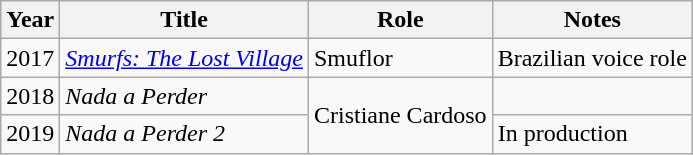<table class="wikitable">
<tr>
<th scope="col">Year</th>
<th scope="col">Title</th>
<th scope="col">Role</th>
<th scope="col" class="unsortable">Notes</th>
</tr>
<tr>
<td>2017</td>
<td><em><a href='#'>Smurfs: The Lost Village</a></em></td>
<td>Smuflor</td>
<td>Brazilian voice role</td>
</tr>
<tr>
<td>2018</td>
<td><em>Nada a Perder</em></td>
<td rowspan="2">Cristiane Cardoso</td>
<td></td>
</tr>
<tr>
<td>2019</td>
<td><em>Nada a Perder 2</em></td>
<td>In production</td>
</tr>
</table>
